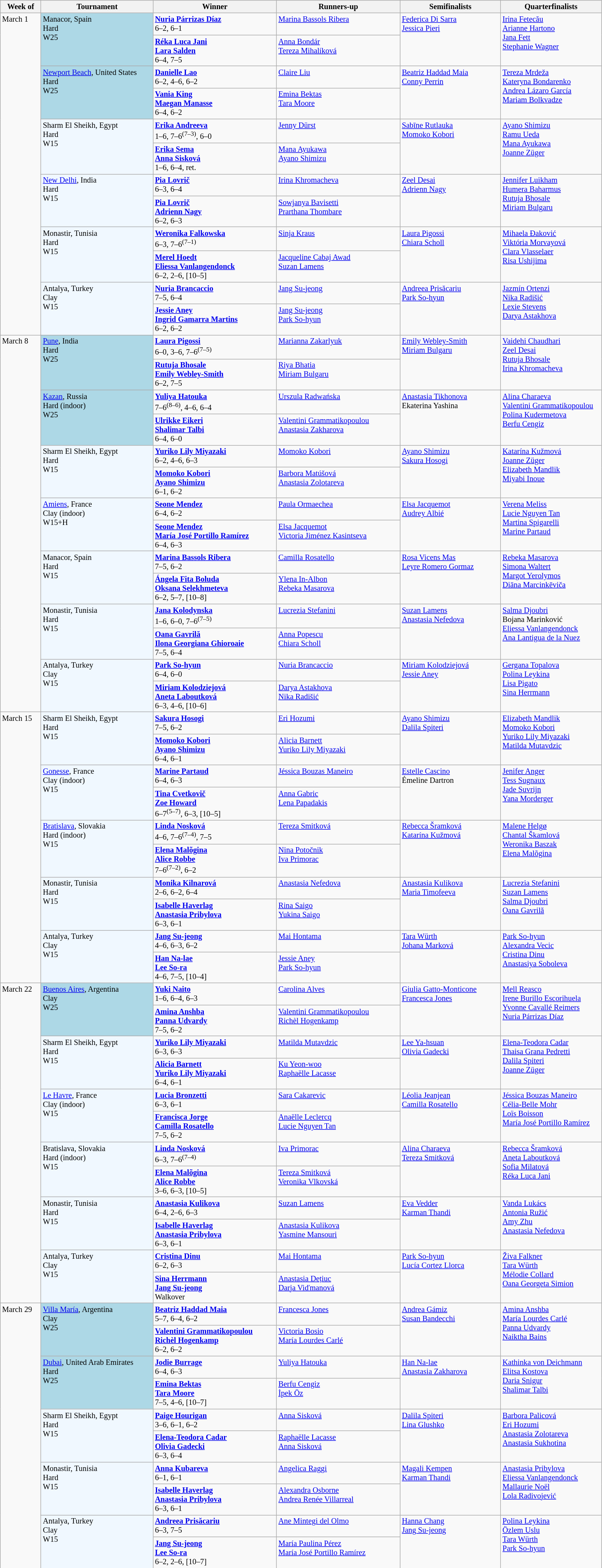<table class="wikitable" style="font-size:85%;">
<tr>
<th width="65">Week of</th>
<th style="width:190px;">Tournament</th>
<th style="width:210px;">Winner</th>
<th style="width:210px;">Runners-up</th>
<th style="width:170px;">Semifinalists</th>
<th style="width:170px;">Quarterfinalists</th>
</tr>
<tr style="vertical-align:top">
<td rowspan=12>March 1</td>
<td rowspan="2" style="background:lightblue;">Manacor, Spain <br> Hard <br> W25 <br> </td>
<td><strong> <a href='#'>Nuria Párrizas Díaz</a></strong> <br> 6–2, 6–1</td>
<td> <a href='#'>Marina Bassols Ribera</a></td>
<td rowspan=2> <a href='#'>Federica Di Sarra</a> <br>  <a href='#'>Jessica Pieri</a></td>
<td rowspan=2> <a href='#'>Irina Fetecău</a> <br>  <a href='#'>Arianne Hartono</a> <br>  <a href='#'>Jana Fett</a> <br>  <a href='#'>Stephanie Wagner</a></td>
</tr>
<tr style="vertical-align:top">
<td><strong> <a href='#'>Réka Luca Jani</a> <br>  <a href='#'>Lara Salden</a></strong> <br> 6–4, 7–5</td>
<td> <a href='#'>Anna Bondár</a> <br>  <a href='#'>Tereza Mihalíková</a></td>
</tr>
<tr style="vertical-align:top">
<td rowspan="2" style="background:lightblue;"><a href='#'>Newport Beach</a>, United States <br> Hard <br> W25 <br> </td>
<td> <strong><a href='#'>Danielle Lao</a></strong> <br> 6–2, 4–6, 6–2</td>
<td> <a href='#'>Claire Liu</a></td>
<td rowspan=2> <a href='#'>Beatriz Haddad Maia</a> <br>  <a href='#'>Conny Perrin</a></td>
<td rowspan=2> <a href='#'>Tereza Mrdeža</a> <br>  <a href='#'>Kateryna Bondarenko</a> <br>  <a href='#'>Andrea Lázaro García</a> <br>  <a href='#'>Mariam Bolkvadze</a></td>
</tr>
<tr style="vertical-align:top">
<td><strong> <a href='#'>Vania King</a> <br>  <a href='#'>Maegan Manasse</a></strong> <br> 6–4, 6–2</td>
<td> <a href='#'>Emina Bektas</a> <br>  <a href='#'>Tara Moore</a></td>
</tr>
<tr style="vertical-align:top">
<td rowspan="2" style="background:#f0f8ff;">Sharm El Sheikh, Egypt <br> Hard <br> W15 <br> </td>
<td><strong> <a href='#'>Erika Andreeva</a></strong> <br> 1–6, 7–6<sup>(7–3)</sup>, 6–0</td>
<td> <a href='#'>Jenny Dürst</a></td>
<td rowspan=2> <a href='#'>Sabīne Rutlauka</a> <br>  <a href='#'>Momoko Kobori</a></td>
<td rowspan=2> <a href='#'>Ayano Shimizu</a> <br>  <a href='#'>Ramu Ueda</a> <br>  <a href='#'>Mana Ayukawa</a> <br>  <a href='#'>Joanne Züger</a></td>
</tr>
<tr style="vertical-align:top">
<td><strong> <a href='#'>Erika Sema</a> <br>  <a href='#'>Anna Sisková</a></strong> <br> 1–6, 6–4, ret.</td>
<td> <a href='#'>Mana Ayukawa</a> <br>  <a href='#'>Ayano Shimizu</a></td>
</tr>
<tr style="vertical-align:top">
<td rowspan="2" style="background:#f0f8ff;"><a href='#'>New Delhi</a>, India <br> Hard <br> W15 <br> </td>
<td><strong> <a href='#'>Pia Lovrič</a></strong> <br> 6–3, 6–4</td>
<td> <a href='#'>Irina Khromacheva</a></td>
<td rowspan=2> <a href='#'>Zeel Desai</a> <br>  <a href='#'>Adrienn Nagy</a></td>
<td rowspan=2> <a href='#'>Jennifer Luikham</a> <br>  <a href='#'>Humera Baharmus</a> <br>  <a href='#'>Rutuja Bhosale</a> <br>  <a href='#'>Miriam Bulgaru</a></td>
</tr>
<tr style="vertical-align:top">
<td><strong> <a href='#'>Pia Lovrič</a> <br>  <a href='#'>Adrienn Nagy</a></strong> <br> 6–2, 6–3</td>
<td> <a href='#'>Sowjanya Bavisetti</a> <br>  <a href='#'>Prarthana Thombare</a></td>
</tr>
<tr style="vertical-align:top">
<td rowspan="2" style="background:#f0f8ff;">Monastir, Tunisia <br> Hard <br> W15 <br> </td>
<td><strong> <a href='#'>Weronika Falkowska</a></strong> <br> 6–3, 7–6<sup>(7–1)</sup></td>
<td> <a href='#'>Sinja Kraus</a></td>
<td rowspan=2> <a href='#'>Laura Pigossi</a> <br>  <a href='#'>Chiara Scholl</a></td>
<td rowspan=2> <a href='#'>Mihaela Đaković</a> <br>  <a href='#'>Viktória Morvayová</a> <br>  <a href='#'>Clara Vlasselaer</a> <br>  <a href='#'>Risa Ushijima</a></td>
</tr>
<tr style="vertical-align:top">
<td> <strong><a href='#'>Merel Hoedt</a></strong> <br>  <strong><a href='#'>Eliessa Vanlangendonck</a></strong> <br> 6–2, 2–6, [10–5]</td>
<td> <a href='#'>Jacqueline Cabaj Awad</a> <br>  <a href='#'>Suzan Lamens</a></td>
</tr>
<tr style="vertical-align:top">
<td rowspan="2" style="background:#f0f8ff;">Antalya, Turkey <br> Clay <br> W15 <br> </td>
<td><strong> <a href='#'>Nuria Brancaccio</a></strong> <br> 7–5, 6–4</td>
<td> <a href='#'>Jang Su-jeong</a></td>
<td rowspan=2> <a href='#'>Andreea Prisăcariu</a> <br>  <a href='#'>Park So-hyun</a></td>
<td rowspan=2> <a href='#'>Jazmín Ortenzi</a> <br>  <a href='#'>Nika Radišić</a> <br>  <a href='#'>Lexie Stevens</a> <br>  <a href='#'>Darya Astakhova</a></td>
</tr>
<tr style="vertical-align:top">
<td> <strong><a href='#'>Jessie Aney</a></strong> <br>  <strong><a href='#'>Ingrid Gamarra Martins</a></strong> <br> 6–2, 6–2</td>
<td> <a href='#'>Jang Su-jeong</a> <br>  <a href='#'>Park So-hyun</a></td>
</tr>
<tr style="vertical-align:top">
<td rowspan=14>March 8</td>
<td rowspan="2" style="background:lightblue;"><a href='#'>Pune</a>, India <br> Hard <br> W25 <br> </td>
<td><strong> <a href='#'>Laura Pigossi</a></strong> <br> 6–0, 3–6, 7–6<sup>(7–5)</sup></td>
<td> <a href='#'>Marianna Zakarlyuk</a></td>
<td rowspan=2> <a href='#'>Emily Webley-Smith</a> <br>  <a href='#'>Miriam Bulgaru</a></td>
<td rowspan=2> <a href='#'>Vaidehi Chaudhari</a> <br>  <a href='#'>Zeel Desai</a> <br>  <a href='#'>Rutuja Bhosale</a> <br>  <a href='#'>Irina Khromacheva</a></td>
</tr>
<tr style="vertical-align:top">
<td><strong> <a href='#'>Rutuja Bhosale</a> <br>  <a href='#'>Emily Webley-Smith</a></strong> <br> 6–2, 7–5</td>
<td> <a href='#'>Riya Bhatia</a> <br>  <a href='#'>Miriam Bulgaru</a></td>
</tr>
<tr style="vertical-align:top">
<td rowspan="2" style="background:lightblue;"><a href='#'>Kazan</a>, Russia <br> Hard (indoor) <br> W25 <br> </td>
<td><strong> <a href='#'>Yuliya Hatouka</a></strong> <br> 7–6<sup>(8–6)</sup>, 4–6, 6–4</td>
<td> <a href='#'>Urszula Radwańska</a></td>
<td rowspan=2> <a href='#'>Anastasia Tikhonova</a> <br>  Ekaterina Yashina</td>
<td rowspan=2> <a href='#'>Alina Charaeva</a> <br>  <a href='#'>Valentini Grammatikopoulou</a> <br>  <a href='#'>Polina Kudermetova</a> <br> <a href='#'>Berfu Cengiz</a></td>
</tr>
<tr style="vertical-align:top">
<td> <strong><a href='#'>Ulrikke Eikeri</a></strong> <br>  <strong><a href='#'>Shalimar Talbi</a></strong> <br> 6–4, 6–0</td>
<td> <a href='#'>Valentini Grammatikopoulou</a> <br>  <a href='#'>Anastasia Zakharova</a></td>
</tr>
<tr style="vertical-align:top">
<td rowspan="2" style="background:#f0f8ff;">Sharm El Sheikh, Egypt <br> Hard <br> W15 <br> </td>
<td><strong> <a href='#'>Yuriko Lily Miyazaki</a></strong> <br> 6–2, 4–6, 6–3</td>
<td> <a href='#'>Momoko Kobori</a></td>
<td rowspan=2> <a href='#'>Ayano Shimizu</a> <br>  <a href='#'>Sakura Hosogi</a></td>
<td rowspan=2> <a href='#'>Katarína Kužmová</a> <br>  <a href='#'>Joanne Züger</a> <br>  <a href='#'>Elizabeth Mandlik</a> <br>  <a href='#'>Miyabi Inoue</a></td>
</tr>
<tr style="vertical-align:top">
<td><strong> <a href='#'>Momoko Kobori</a> <br>  <a href='#'>Ayano Shimizu</a></strong> <br> 6–1, 6–2</td>
<td> <a href='#'>Barbora Matúšová</a> <br>  <a href='#'>Anastasia Zolotareva</a></td>
</tr>
<tr style="vertical-align:top">
<td rowspan="2" style="background:#f0f8ff;"><a href='#'>Amiens</a>, France <br> Clay (indoor) <br> W15+H <br> </td>
<td><strong> <a href='#'>Seone Mendez</a></strong> <br> 6–4, 6–2</td>
<td> <a href='#'>Paula Ormaechea</a></td>
<td rowspan=2> <a href='#'>Elsa Jacquemot</a> <br>  <a href='#'>Audrey Albié</a></td>
<td rowspan=2> <a href='#'>Verena Meliss</a> <br>  <a href='#'>Lucie Nguyen Tan</a> <br>  <a href='#'>Martina Spigarelli</a> <br>  <a href='#'>Marine Partaud</a></td>
</tr>
<tr style="vertical-align:top">
<td><strong> <a href='#'>Seone Mendez</a> <br>  <a href='#'>María José Portillo Ramírez</a></strong> <br> 6–4, 6–3</td>
<td> <a href='#'>Elsa Jacquemot</a> <br>  <a href='#'>Victoria Jiménez Kasintseva</a></td>
</tr>
<tr style="vertical-align:top">
<td rowspan="2" style="background:#f0f8ff;">Manacor, Spain <br> Hard <br> W15 <br> </td>
<td> <strong><a href='#'>Marina Bassols Ribera</a></strong> <br> 7–5, 6–2</td>
<td> <a href='#'>Camilla Rosatello</a></td>
<td rowspan=2> <a href='#'>Rosa Vicens Mas</a> <br>  <a href='#'>Leyre Romero Gormaz</a></td>
<td rowspan=2> <a href='#'>Rebeka Masarova</a> <br>  <a href='#'>Simona Waltert</a> <br>  <a href='#'>Margot Yerolymos</a> <br>  <a href='#'>Diāna Marcinkēviča</a></td>
</tr>
<tr style="vertical-align:top">
<td><strong> <a href='#'>Ángela Fita Boluda</a> <br>  <a href='#'>Oksana Selekhmeteva</a></strong> <br> 6–2, 5–7, [10–8]</td>
<td> <a href='#'>Ylena In-Albon</a> <br>  <a href='#'>Rebeka Masarova</a></td>
</tr>
<tr style="vertical-align:top">
<td rowspan="2" style="background:#f0f8ff;">Monastir, Tunisia <br> Hard <br> W15 <br> </td>
<td><strong> <a href='#'>Jana Kolodynska</a></strong> <br> 1–6, 6–0, 7–6<sup>(7–5)</sup></td>
<td> <a href='#'>Lucrezia Stefanini</a></td>
<td rowspan=2> <a href='#'>Suzan Lamens</a> <br>  <a href='#'>Anastasia Nefedova</a></td>
<td rowspan=2> <a href='#'>Salma Djoubri</a> <br>  Bojana Marinković <br>  <a href='#'>Eliessa Vanlangendonck</a> <br>  <a href='#'>Ana Lantigua de la Nuez</a></td>
</tr>
<tr style="vertical-align:top">
<td><strong> <a href='#'>Oana Gavrilă</a> <br>  <a href='#'>Ilona Georgiana Ghioroaie</a></strong> <br> 7–5, 6–4</td>
<td> <a href='#'>Anna Popescu</a> <br>  <a href='#'>Chiara Scholl</a></td>
</tr>
<tr style="vertical-align:top">
<td rowspan="2" style="background:#f0f8ff;">Antalya, Turkey <br> Clay <br> W15 <br> </td>
<td><strong> <a href='#'>Park So-hyun</a></strong> <br> 6–4, 6–0</td>
<td> <a href='#'>Nuria Brancaccio</a></td>
<td rowspan=2> <a href='#'>Miriam Kolodziejová</a> <br>  <a href='#'>Jessie Aney</a></td>
<td rowspan=2> <a href='#'>Gergana Topalova</a> <br>  <a href='#'>Polina Leykina</a> <br>  <a href='#'>Lisa Pigato</a> <br>  <a href='#'>Sina Herrmann</a></td>
</tr>
<tr style="vertical-align:top">
<td><strong> <a href='#'>Miriam Kolodziejová</a> <br>  <a href='#'>Aneta Laboutková</a></strong> <br> 6–3, 4–6, [10–6]</td>
<td> <a href='#'>Darya Astakhova</a> <br>  <a href='#'>Nika Radišić</a></td>
</tr>
<tr style="vertical-align:top">
<td rowspan=10>March 15</td>
<td rowspan="2" style="background:#f0f8ff;">Sharm El Sheikh, Egypt <br> Hard <br> W15 <br> </td>
<td><strong> <a href='#'>Sakura Hosogi</a></strong> <br> 7–5, 6–2</td>
<td> <a href='#'>Eri Hozumi</a></td>
<td rowspan=2> <a href='#'>Ayano Shimizu</a> <br>  <a href='#'>Dalila Spiteri</a></td>
<td rowspan=2> <a href='#'>Elizabeth Mandlik</a> <br>  <a href='#'>Momoko Kobori</a> <br>  <a href='#'>Yuriko Lily Miyazaki</a> <br>  <a href='#'>Matilda Mutavdzic</a></td>
</tr>
<tr style="vertical-align:top">
<td><strong> <a href='#'>Momoko Kobori</a> <br>  <a href='#'>Ayano Shimizu</a></strong> <br> 6–4, 6–1</td>
<td> <a href='#'>Alicia Barnett</a> <br>  <a href='#'>Yuriko Lily Miyazaki</a></td>
</tr>
<tr style="vertical-align:top">
<td rowspan="2" style="background:#f0f8ff;"><a href='#'>Gonesse</a>, France <br> Clay (indoor) <br> W15 <br> </td>
<td> <strong><a href='#'>Marine Partaud</a></strong> <br> 6–4, 6–3</td>
<td> <a href='#'>Jéssica Bouzas Maneiro</a></td>
<td rowspan=2> <a href='#'>Estelle Cascino</a> <br>  Émeline Dartron</td>
<td rowspan=2> <a href='#'>Jenifer Anger</a> <br>  <a href='#'>Tess Sugnaux</a> <br>  <a href='#'>Jade Suvrijn</a> <br>  <a href='#'>Yana Morderger</a></td>
</tr>
<tr style="vertical-align:top">
<td><strong> <a href='#'>Tina Cvetkovič</a> <br>  <a href='#'>Zoe Howard</a></strong> <br> 6–7<sup>(5–7)</sup>, 6–3, [10–5]</td>
<td> <a href='#'>Anna Gabric</a> <br>  <a href='#'>Lena Papadakis</a></td>
</tr>
<tr style="vertical-align:top">
<td rowspan="2" style="background:#f0f8ff;"><a href='#'>Bratislava</a>, Slovakia <br> Hard (indoor) <br> W15 <br> </td>
<td><strong> <a href='#'>Linda Nosková</a></strong> <br> 4–6, 7–6<sup>(7–4)</sup>, 7–5</td>
<td> <a href='#'>Tereza Smitková</a></td>
<td rowspan=2> <a href='#'>Rebecca Šramková</a> <br>  <a href='#'>Katarína Kužmová</a></td>
<td rowspan=2> <a href='#'>Malene Helgø</a> <br>  <a href='#'>Chantal Škamlová</a> <br>  <a href='#'>Weronika Baszak</a> <br>  <a href='#'>Elena Malõgina</a></td>
</tr>
<tr style="vertical-align:top">
<td><strong> <a href='#'>Elena Malõgina</a> <br>  <a href='#'>Alice Robbe</a></strong> <br> 7–6<sup>(7–2)</sup>, 6–2</td>
<td> <a href='#'>Nina Potočnik</a> <br>  <a href='#'>Iva Primorac</a></td>
</tr>
<tr style="vertical-align:top">
<td rowspan="2" style="background:#f0f8ff;">Monastir, Tunisia <br> Hard <br> W15 <br> </td>
<td><strong> <a href='#'>Monika Kilnarová</a></strong> <br> 2–6, 6–2, 6–4</td>
<td> <a href='#'>Anastasia Nefedova</a></td>
<td rowspan=2> <a href='#'>Anastasia Kulikova</a> <br>  <a href='#'>Maria Timofeeva</a></td>
<td rowspan=2> <a href='#'>Lucrezia Stefanini</a> <br>  <a href='#'>Suzan Lamens</a> <br>  <a href='#'>Salma Djoubri</a> <br>  <a href='#'>Oana Gavrilă</a></td>
</tr>
<tr style="vertical-align:top">
<td><strong> <a href='#'>Isabelle Haverlag</a> <br>  <a href='#'>Anastasia Pribylova</a></strong> <br> 6–3, 6–1</td>
<td> <a href='#'>Rina Saigo</a> <br>  <a href='#'>Yukina Saigo</a></td>
</tr>
<tr style="vertical-align:top">
<td rowspan="2" style="background:#f0f8ff;">Antalya, Turkey <br> Clay <br> W15 <br> </td>
<td><strong> <a href='#'>Jang Su-jeong</a></strong> <br> 4–6, 6–3, 6–2</td>
<td> <a href='#'>Mai Hontama</a></td>
<td rowspan=2> <a href='#'>Tara Würth</a> <br>  <a href='#'>Johana Marková</a></td>
<td rowspan=2> <a href='#'>Park So-hyun</a> <br>  <a href='#'>Alexandra Vecic</a> <br>  <a href='#'>Cristina Dinu</a> <br>   <a href='#'>Anastasiya Soboleva</a></td>
</tr>
<tr style="vertical-align:top">
<td><strong> <a href='#'>Han Na-lae</a> <br>  <a href='#'>Lee So-ra</a></strong> <br> 4–6, 7–5, [10–4]</td>
<td> <a href='#'>Jessie Aney</a> <br>  <a href='#'>Park So-hyun</a></td>
</tr>
<tr style="vertical-align:top">
<td rowspan=12>March 22</td>
<td rowspan="2" style="background:lightblue;"><a href='#'>Buenos Aires</a>, Argentina <br> Clay <br> W25 <br> </td>
<td><strong> <a href='#'>Yuki Naito</a></strong> <br> 1–6, 6–4, 6–3</td>
<td> <a href='#'>Carolina Alves</a></td>
<td rowspan=2> <a href='#'>Giulia Gatto-Monticone</a> <br>  <a href='#'>Francesca Jones</a></td>
<td rowspan=2> <a href='#'>Mell Reasco</a> <br>  <a href='#'>Irene Burillo Escorihuela</a> <br>  <a href='#'>Yvonne Cavallé Reimers</a> <br>  <a href='#'>Nuria Párrizas Díaz</a></td>
</tr>
<tr style="vertical-align:top">
<td><strong> <a href='#'>Amina Anshba</a> <br>  <a href='#'>Panna Udvardy</a></strong> <br> 7–5, 6–2</td>
<td> <a href='#'>Valentini Grammatikopoulou</a> <br>  <a href='#'>Richèl Hogenkamp</a></td>
</tr>
<tr style="vertical-align:top">
<td rowspan="2" style="background:#f0f8ff;">Sharm El Sheikh, Egypt <br> Hard <br> W15 <br> </td>
<td><strong> <a href='#'>Yuriko Lily Miyazaki</a></strong> <br> 6–3, 6–3</td>
<td> <a href='#'>Matilda Mutavdzic</a></td>
<td rowspan=2> <a href='#'>Lee Ya-hsuan</a> <br>  <a href='#'>Olivia Gadecki</a></td>
<td rowspan=2> <a href='#'>Elena-Teodora Cadar</a> <br>  <a href='#'>Thaisa Grana Pedretti</a> <br>  <a href='#'>Dalila Spiteri</a> <br>  <a href='#'>Joanne Züger</a></td>
</tr>
<tr style="vertical-align:top">
<td><strong> <a href='#'>Alicia Barnett</a> <br>  <a href='#'>Yuriko Lily Miyazaki</a></strong> <br> 6–4, 6–1</td>
<td> <a href='#'>Ku Yeon-woo</a> <br>  <a href='#'>Raphaëlle Lacasse</a></td>
</tr>
<tr style="vertical-align:top">
<td rowspan="2" style="background:#f0f8ff;"><a href='#'>Le Havre</a>, France <br> Clay (indoor) <br> W15 <br> </td>
<td><strong> <a href='#'>Lucia Bronzetti</a></strong> <br> 6–3, 6–1</td>
<td> <a href='#'>Sara Cakarevic</a></td>
<td rowspan=2> <a href='#'>Léolia Jeanjean</a> <br>  <a href='#'>Camilla Rosatello</a></td>
<td rowspan=2> <a href='#'>Jéssica Bouzas Maneiro</a> <br>  <a href='#'>Célia-Belle Mohr</a> <br>  <a href='#'>Loïs Boisson</a> <br>  <a href='#'>María José Portillo Ramírez</a></td>
</tr>
<tr style="vertical-align:top">
<td><strong> <a href='#'>Francisca Jorge</a> <br>  <a href='#'>Camilla Rosatello</a></strong> <br> 7–5, 6–2</td>
<td> <a href='#'>Anaëlle Leclercq</a> <br>  <a href='#'>Lucie Nguyen Tan</a></td>
</tr>
<tr style="vertical-align:top">
<td rowspan="2" style="background:#f0f8ff;">Bratislava, Slovakia <br> Hard (indoor) <br> W15 <br> </td>
<td> <strong><a href='#'>Linda Nosková</a></strong> <br> 6–3, 7–6<sup>(7–4)</sup></td>
<td> <a href='#'>Iva Primorac</a></td>
<td rowspan=2> <a href='#'>Alina Charaeva</a> <br>  <a href='#'>Tereza Smitková</a></td>
<td rowspan=2> <a href='#'>Rebecca Šramková</a> <br>  <a href='#'>Aneta Laboutková</a> <br>  <a href='#'>Sofia Milatová</a> <br>  <a href='#'>Réka Luca Jani</a></td>
</tr>
<tr style="vertical-align:top">
<td> <strong><a href='#'>Elena Malõgina</a></strong> <br>  <strong><a href='#'>Alice Robbe</a></strong> <br> 3–6, 6–3, [10–5]</td>
<td> <a href='#'>Tereza Smitková</a> <br>  <a href='#'>Veronika Vlkovská</a></td>
</tr>
<tr style="vertical-align:top">
<td rowspan="2" style="background:#f0f8ff;">Monastir, Tunisia <br> Hard <br> W15 <br> </td>
<td> <strong><a href='#'>Anastasia Kulikova</a></strong> <br> 6–4, 2–6, 6–3</td>
<td> <a href='#'>Suzan Lamens</a></td>
<td rowspan=2> <a href='#'>Eva Vedder</a> <br>  <a href='#'>Karman Thandi</a></td>
<td rowspan=2> <a href='#'>Vanda Lukács</a> <br>  <a href='#'>Antonia Ružić</a> <br>  <a href='#'>Amy Zhu</a> <br>  <a href='#'>Anastasia Nefedova</a></td>
</tr>
<tr style="vertical-align:top">
<td><strong> <a href='#'>Isabelle Haverlag</a> <br>  <a href='#'>Anastasia Pribylova</a></strong> <br> 6–3, 6–1</td>
<td> <a href='#'>Anastasia Kulikova</a> <br>  <a href='#'>Yasmine Mansouri</a></td>
</tr>
<tr style="vertical-align:top">
<td rowspan="2" style="background:#f0f8ff;">Antalya, Turkey <br> Clay <br> W15 <br> </td>
<td> <strong><a href='#'>Cristina Dinu</a></strong> <br> 6–2, 6–3</td>
<td> <a href='#'>Mai Hontama</a></td>
<td rowspan=2> <a href='#'>Park So-hyun</a> <br>  <a href='#'>Lucía Cortez Llorca</a></td>
<td rowspan=2> <a href='#'>Živa Falkner</a> <br>  <a href='#'>Tara Würth</a> <br>  <a href='#'>Mélodie Collard</a> <br>  <a href='#'>Oana Georgeta Simion</a></td>
</tr>
<tr style="vertical-align:top">
<td><strong> <a href='#'>Sina Herrmann</a> <br>  <a href='#'>Jang Su-jeong</a></strong> <br> Walkover</td>
<td> <a href='#'>Anastasia Dețiuc</a> <br>  <a href='#'>Darja Viďmanová</a></td>
</tr>
<tr style="vertical-align:top">
<td rowspan=10>March 29</td>
<td rowspan="2" style="background:lightblue;"><a href='#'>Villa María</a>, Argentina <br> Clay <br> W25 <br> </td>
<td><strong> <a href='#'>Beatriz Haddad Maia</a></strong> <br> 5–7, 6–4, 6–2</td>
<td> <a href='#'>Francesca Jones</a></td>
<td rowspan=2> <a href='#'>Andrea Gámiz</a> <br>  <a href='#'>Susan Bandecchi</a></td>
<td rowspan=2> <a href='#'>Amina Anshba</a> <br>  <a href='#'>María Lourdes Carlé</a> <br>  <a href='#'>Panna Udvardy</a> <br>  <a href='#'>Naiktha Bains</a></td>
</tr>
<tr style="vertical-align:top">
<td><strong> <a href='#'>Valentini Grammatikopoulou</a> <br>  <a href='#'>Richèl Hogenkamp</a></strong> <br> 6–2, 6–2</td>
<td> <a href='#'>Victoria Bosio</a> <br>  <a href='#'>María Lourdes Carlé</a></td>
</tr>
<tr style="vertical-align:top">
<td rowspan="2" style="background:lightblue;"><a href='#'>Dubai</a>, United Arab Emirates <br> Hard <br> W25 <br> </td>
<td><strong> <a href='#'>Jodie Burrage</a></strong> <br> 6–4, 6–3</td>
<td> <a href='#'>Yuliya Hatouka</a></td>
<td rowspan=2> <a href='#'>Han Na-lae</a> <br>  <a href='#'>Anastasia Zakharova</a></td>
<td rowspan=2> <a href='#'>Kathinka von Deichmann</a> <br>  <a href='#'>Elitsa Kostova</a> <br>  <a href='#'>Daria Snigur</a> <br>  <a href='#'>Shalimar Talbi</a></td>
</tr>
<tr style="vertical-align:top">
<td><strong> <a href='#'>Emina Bektas</a> <br>  <a href='#'>Tara Moore</a></strong> <br> 7–5, 4–6, [10–7]</td>
<td> <a href='#'>Berfu Cengiz</a> <br>  <a href='#'>İpek Öz</a></td>
</tr>
<tr style="vertical-align:top">
<td rowspan="2" style="background:#f0f8ff;">Sharm El Sheikh, Egypt <br> Hard <br> W15 <br> </td>
<td><strong> <a href='#'>Paige Hourigan</a></strong> <br> 3–6, 6–1, 6–2</td>
<td> <a href='#'>Anna Sisková</a></td>
<td rowspan=2> <a href='#'>Dalila Spiteri</a> <br>  <a href='#'>Lina Glushko</a></td>
<td rowspan=2> <a href='#'>Barbora Palicová</a> <br>  <a href='#'>Eri Hozumi</a> <br>  <a href='#'>Anastasia Zolotareva</a> <br>  <a href='#'>Anastasia Sukhotina</a></td>
</tr>
<tr style="vertical-align:top">
<td><strong> <a href='#'>Elena-Teodora Cadar</a> <br>  <a href='#'>Olivia Gadecki</a></strong> <br> 6–3, 6–4</td>
<td> <a href='#'>Raphaëlle Lacasse</a> <br>  <a href='#'>Anna Sisková</a></td>
</tr>
<tr style="vertical-align:top">
<td rowspan="2" style="background:#f0f8ff;">Monastir, Tunisia <br> Hard <br> W15 <br> </td>
<td><strong> <a href='#'>Anna Kubareva</a></strong> <br> 6–1, 6–1</td>
<td> <a href='#'>Angelica Raggi</a></td>
<td rowspan=2> <a href='#'>Magali Kempen</a> <br>  <a href='#'>Karman Thandi</a></td>
<td rowspan=2> <a href='#'>Anastasia Pribylova</a> <br>  <a href='#'>Eliessa Vanlangendonck</a> <br>  <a href='#'>Mallaurie Noël</a> <br>  <a href='#'>Lola Radivojević</a></td>
</tr>
<tr style="vertical-align:top">
<td><strong> <a href='#'>Isabelle Haverlag</a> <br>  <a href='#'>Anastasia Pribylova</a></strong> <br> 6–3, 6–1</td>
<td> <a href='#'>Alexandra Osborne</a> <br>  <a href='#'>Andrea Renée Villarreal</a></td>
</tr>
<tr style="vertical-align:top">
<td rowspan="2" style="background:#f0f8ff;">Antalya, Turkey <br> Clay <br> W15 <br> </td>
<td><strong> <a href='#'>Andreea Prisăcariu</a></strong> <br> 6–3, 7–5</td>
<td> <a href='#'>Ane Mintegi del Olmo</a></td>
<td rowspan=2> <a href='#'>Hanna Chang</a> <br>  <a href='#'>Jang Su-jeong</a></td>
<td rowspan=2> <a href='#'>Polina Leykina</a> <br>  <a href='#'>Özlem Uslu</a> <br>  <a href='#'>Tara Würth</a> <br>  <a href='#'>Park So-hyun</a></td>
</tr>
<tr style="vertical-align:top">
<td><strong> <a href='#'>Jang Su-jeong</a> <br>  <a href='#'>Lee So-ra</a></strong> <br> 6–2, 2–6, [10–7]</td>
<td> <a href='#'>María Paulina Pérez</a> <br>  <a href='#'>María José Portillo Ramírez</a></td>
</tr>
<tr style="vertical-align:top">
</tr>
</table>
